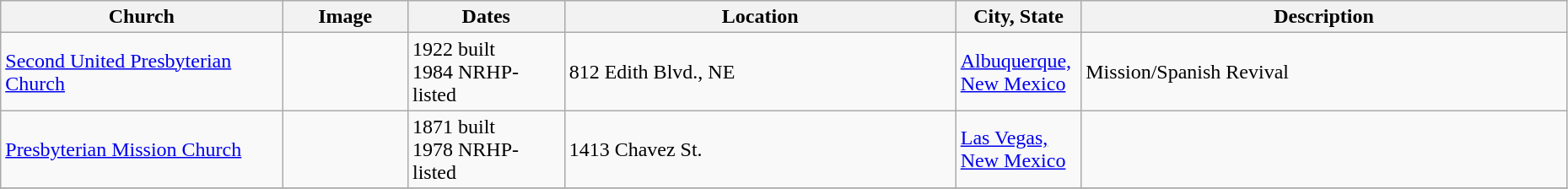<table class="wikitable sortable" style="width:98%">
<tr>
<th width = 18%><strong>Church</strong></th>
<th width = 8% class="unsortable"><strong>Image</strong></th>
<th width = 10%><strong>Dates</strong></th>
<th width = 25%><strong>Location</strong></th>
<th width = 8%><strong>City, State</strong></th>
<th class="unsortable"><strong>Description</strong></th>
</tr>
<tr>
<td><a href='#'>Second United Presbyterian Church</a></td>
<td></td>
<td>1922 built<br>1984 NRHP-listed</td>
<td>812 Edith Blvd., NE<br><small></small></td>
<td><a href='#'>Albuquerque, New Mexico</a></td>
<td>Mission/Spanish Revival</td>
</tr>
<tr>
<td><a href='#'>Presbyterian Mission Church</a></td>
<td></td>
<td>1871 built<br>1978 NRHP-listed</td>
<td>1413 Chavez St.<br><small></small></td>
<td><a href='#'>Las Vegas, New Mexico</a></td>
<td></td>
</tr>
<tr>
</tr>
</table>
